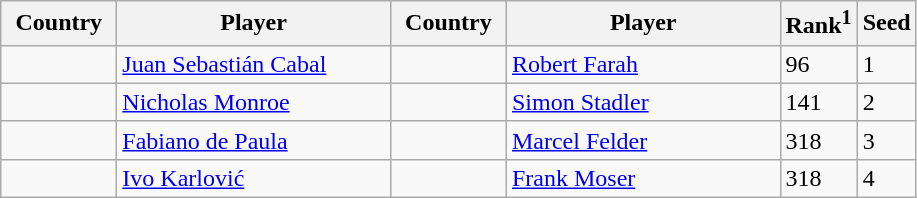<table class="sortable wikitable">
<tr>
<th width="70">Country</th>
<th width="175">Player</th>
<th width="70">Country</th>
<th width="175">Player</th>
<th>Rank<sup>1</sup></th>
<th>Seed</th>
</tr>
<tr>
<td></td>
<td><a href='#'>Juan Sebastián Cabal</a></td>
<td></td>
<td><a href='#'>Robert Farah</a></td>
<td>96</td>
<td>1</td>
</tr>
<tr>
<td></td>
<td><a href='#'>Nicholas Monroe</a></td>
<td></td>
<td><a href='#'>Simon Stadler</a></td>
<td>141</td>
<td>2</td>
</tr>
<tr>
<td></td>
<td><a href='#'>Fabiano de Paula</a></td>
<td></td>
<td><a href='#'>Marcel Felder</a></td>
<td>318</td>
<td>3</td>
</tr>
<tr>
<td></td>
<td><a href='#'>Ivo Karlović</a></td>
<td></td>
<td><a href='#'>Frank Moser</a></td>
<td>318</td>
<td>4</td>
</tr>
</table>
